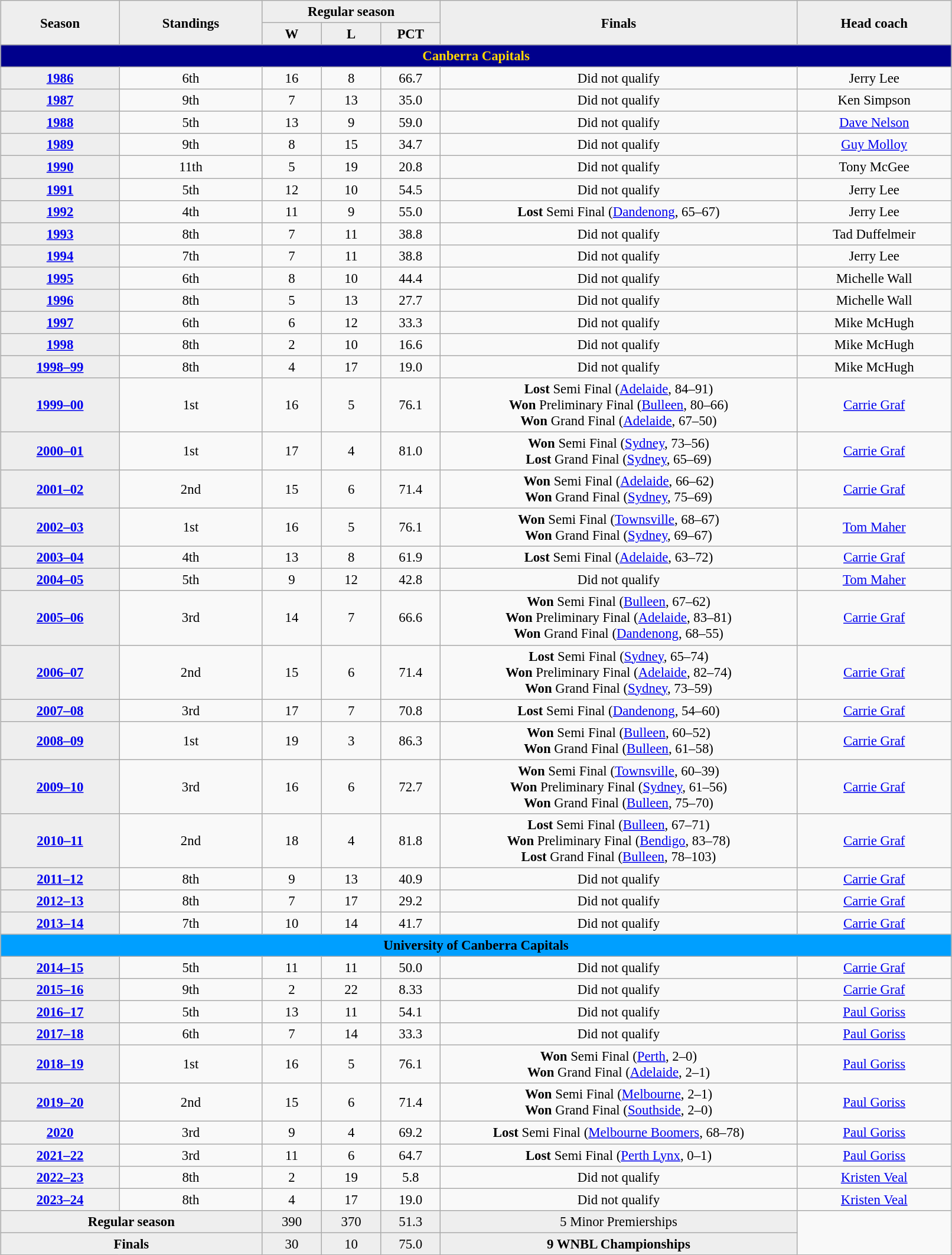<table class="wikitable" style="font-size:95%; text-align: center; width: 85%; margin:1em auto;">
<tr>
<th rowspan=2 style="background:#eee; width: 10%;">Season</th>
<th rowspan=2 style="background:#eee; width: 12%;">Standings</th>
<th colspan=3 style="background:#eee; width: 15%;">Regular season</th>
<th rowspan=2 style="background:#eee; width: 30%;">Finals</th>
<th rowspan=2 style="background:#eee; width: 13%;">Head coach</th>
</tr>
<tr>
<th style="background:#eee; width: 5%;">W</th>
<th style="background:#eee; width: 5%;">L</th>
<th style="background:#eee; width: 5%;">PCT</th>
</tr>
<tr>
<th colspan=7 style="background:#00008C; color:gold;">Canberra Capitals</th>
</tr>
<tr>
<th scope="row" style="background:#eee;"><a href='#'>1986</a></th>
<td>6th</td>
<td>16</td>
<td>8</td>
<td>66.7</td>
<td>Did not qualify</td>
<td>Jerry Lee</td>
</tr>
<tr>
<th scope="row" style="background:#eee;"><a href='#'>1987</a></th>
<td>9th</td>
<td>7</td>
<td>13</td>
<td>35.0</td>
<td>Did not qualify</td>
<td>Ken Simpson</td>
</tr>
<tr>
<th scope="row" style="background:#eee;"><a href='#'>1988</a></th>
<td>5th</td>
<td>13</td>
<td>9</td>
<td>59.0</td>
<td>Did not qualify</td>
<td><a href='#'>Dave Nelson</a></td>
</tr>
<tr>
<th scope="row" style="background:#eee;"><a href='#'>1989</a></th>
<td>9th</td>
<td>8</td>
<td>15</td>
<td>34.7</td>
<td>Did not qualify</td>
<td><a href='#'>Guy Molloy</a></td>
</tr>
<tr>
<th scope="row" style="background:#eee;"><a href='#'>1990</a></th>
<td>11th</td>
<td>5</td>
<td>19</td>
<td>20.8</td>
<td>Did not qualify</td>
<td>Tony McGee</td>
</tr>
<tr>
<th scope="row" style="background:#eee;"><a href='#'>1991</a></th>
<td>5th</td>
<td>12</td>
<td>10</td>
<td>54.5</td>
<td>Did not qualify</td>
<td>Jerry Lee</td>
</tr>
<tr>
<th scope="row" style="background:#eee;"><a href='#'>1992</a></th>
<td>4th</td>
<td>11</td>
<td>9</td>
<td>55.0</td>
<td><strong>Lost</strong> Semi Final (<a href='#'>Dandenong</a>, 65–67)</td>
<td>Jerry Lee</td>
</tr>
<tr>
<th scope="row" style="background:#eee;"><a href='#'>1993</a></th>
<td>8th</td>
<td>7</td>
<td>11</td>
<td>38.8</td>
<td>Did not qualify</td>
<td>Tad Duffelmeir</td>
</tr>
<tr>
<th scope="row" style="background:#eee;"><a href='#'>1994</a></th>
<td>7th</td>
<td>7</td>
<td>11</td>
<td>38.8</td>
<td>Did not qualify</td>
<td>Jerry Lee</td>
</tr>
<tr>
<th scope="row" style="background:#eee;"><a href='#'>1995</a></th>
<td>6th</td>
<td>8</td>
<td>10</td>
<td>44.4</td>
<td>Did not qualify</td>
<td>Michelle Wall</td>
</tr>
<tr>
<th scope="row" style="background:#eee;"><a href='#'>1996</a></th>
<td>8th</td>
<td>5</td>
<td>13</td>
<td>27.7</td>
<td>Did not qualify</td>
<td>Michelle Wall</td>
</tr>
<tr>
<th scope="row" style="background:#eee;"><a href='#'>1997</a></th>
<td>6th</td>
<td>6</td>
<td>12</td>
<td>33.3</td>
<td>Did not qualify</td>
<td>Mike McHugh</td>
</tr>
<tr>
<th scope="row" style="background:#eee;"><a href='#'>1998</a></th>
<td>8th</td>
<td>2</td>
<td>10</td>
<td>16.6</td>
<td>Did not qualify</td>
<td>Mike McHugh</td>
</tr>
<tr>
<th scope="row" style="background:#eee;"><a href='#'>1998–99</a></th>
<td>8th</td>
<td>4</td>
<td>17</td>
<td>19.0</td>
<td>Did not qualify</td>
<td>Mike McHugh</td>
</tr>
<tr>
<th scope="row" style="background:#eee;"><a href='#'>1999–00</a></th>
<td>1st</td>
<td>16</td>
<td>5</td>
<td>76.1</td>
<td><strong>Lost</strong> Semi Final (<a href='#'>Adelaide</a>, 84–91) <br> <strong>Won</strong> Preliminary Final (<a href='#'>Bulleen</a>, 80–66) <br> <strong>Won</strong> Grand Final (<a href='#'>Adelaide</a>, 67–50)</td>
<td><a href='#'>Carrie Graf</a></td>
</tr>
<tr>
<th scope="row" style="background:#eee;"><a href='#'>2000–01</a></th>
<td>1st</td>
<td>17</td>
<td>4</td>
<td>81.0</td>
<td><strong>Won</strong> Semi Final (<a href='#'>Sydney</a>, 73–56) <br> <strong>Lost</strong> Grand Final (<a href='#'>Sydney</a>, 65–69)</td>
<td><a href='#'>Carrie Graf</a></td>
</tr>
<tr>
<th scope="row" style="background:#eee;"><a href='#'>2001–02</a></th>
<td>2nd</td>
<td>15</td>
<td>6</td>
<td>71.4</td>
<td><strong>Won</strong> Semi Final (<a href='#'>Adelaide</a>, 66–62) <br> <strong>Won</strong> Grand Final (<a href='#'>Sydney</a>, 75–69)</td>
<td><a href='#'>Carrie Graf</a></td>
</tr>
<tr>
<th scope="row" style="background:#eee;"><a href='#'>2002–03</a></th>
<td>1st</td>
<td>16</td>
<td>5</td>
<td>76.1</td>
<td><strong>Won</strong> Semi Final (<a href='#'>Townsville</a>, 68–67) <br> <strong>Won</strong> Grand Final (<a href='#'>Sydney</a>, 69–67)</td>
<td><a href='#'>Tom Maher</a></td>
</tr>
<tr>
<th scope="row" style="background:#eee;"><a href='#'>2003–04</a></th>
<td>4th</td>
<td>13</td>
<td>8</td>
<td>61.9</td>
<td><strong>Lost</strong> Semi Final (<a href='#'>Adelaide</a>, 63–72)</td>
<td><a href='#'>Carrie Graf</a></td>
</tr>
<tr>
<th scope="row" style="background:#eee;"><a href='#'>2004–05</a></th>
<td>5th</td>
<td>9</td>
<td>12</td>
<td>42.8</td>
<td>Did not qualify</td>
<td><a href='#'>Tom Maher</a></td>
</tr>
<tr>
<th scope="row" style="background:#eee;"><a href='#'>2005–06</a></th>
<td>3rd</td>
<td>14</td>
<td>7</td>
<td>66.6</td>
<td><strong>Won</strong> Semi Final (<a href='#'>Bulleen</a>, 67–62) <br> <strong>Won</strong> Preliminary Final (<a href='#'>Adelaide</a>, 83–81) <br> <strong>Won</strong> Grand Final (<a href='#'>Dandenong</a>, 68–55)</td>
<td><a href='#'>Carrie Graf</a></td>
</tr>
<tr>
<th scope="row" style="background:#eee;"><a href='#'>2006–07</a></th>
<td>2nd</td>
<td>15</td>
<td>6</td>
<td>71.4</td>
<td><strong>Lost</strong> Semi Final (<a href='#'>Sydney</a>, 65–74) <br> <strong>Won</strong> Preliminary Final (<a href='#'>Adelaide</a>, 82–74) <br> <strong>Won</strong> Grand Final (<a href='#'>Sydney</a>, 73–59)</td>
<td><a href='#'>Carrie Graf</a></td>
</tr>
<tr>
<th scope="row" style="background:#eee;"><a href='#'>2007–08</a></th>
<td>3rd</td>
<td>17</td>
<td>7</td>
<td>70.8</td>
<td><strong>Lost</strong> Semi Final (<a href='#'>Dandenong</a>, 54–60)</td>
<td><a href='#'>Carrie Graf</a></td>
</tr>
<tr>
<th scope="row" style="background:#eee;"><a href='#'>2008–09</a></th>
<td>1st</td>
<td>19</td>
<td>3</td>
<td>86.3</td>
<td><strong>Won</strong> Semi Final (<a href='#'>Bulleen</a>, 60–52) <br> <strong>Won</strong> Grand Final (<a href='#'>Bulleen</a>, 61–58)</td>
<td><a href='#'>Carrie Graf</a></td>
</tr>
<tr>
<th scope="row" style="background:#eee;"><a href='#'>2009–10</a></th>
<td>3rd</td>
<td>16</td>
<td>6</td>
<td>72.7</td>
<td><strong>Won</strong> Semi Final (<a href='#'>Townsville</a>, 60–39) <br> <strong>Won</strong> Preliminary Final (<a href='#'>Sydney</a>, 61–56) <br> <strong>Won</strong> Grand Final (<a href='#'>Bulleen</a>, 75–70)</td>
<td><a href='#'>Carrie Graf</a></td>
</tr>
<tr>
<th scope="row" style="background:#eee;"><a href='#'>2010–11</a></th>
<td>2nd</td>
<td>18</td>
<td>4</td>
<td>81.8</td>
<td><strong>Lost</strong> Semi Final (<a href='#'>Bulleen</a>, 67–71) <br> <strong>Won</strong> Preliminary Final (<a href='#'>Bendigo</a>, 83–78) <br> <strong>Lost</strong> Grand Final (<a href='#'>Bulleen</a>, 78–103)</td>
<td><a href='#'>Carrie Graf</a></td>
</tr>
<tr>
<th scope="row" style="background:#eee;"><a href='#'>2011–12</a></th>
<td>8th</td>
<td>9</td>
<td>13</td>
<td>40.9</td>
<td>Did not qualify</td>
<td><a href='#'>Carrie Graf</a></td>
</tr>
<tr>
<th scope="row" style="background:#eee;"><a href='#'>2012–13</a></th>
<td>8th</td>
<td>7</td>
<td>17</td>
<td>29.2</td>
<td>Did not qualify</td>
<td><a href='#'>Carrie Graf</a></td>
</tr>
<tr>
<th scope="row" style="background:#eee;"><a href='#'>2013–14</a></th>
<td>7th</td>
<td>10</td>
<td>14</td>
<td>41.7</td>
<td>Did not qualify</td>
<td><a href='#'>Carrie Graf</a></td>
</tr>
<tr>
<th colspan=7 style="background:#009FFF; color:black;">University of Canberra Capitals</th>
</tr>
<tr>
<th scope="row" style="background:#eee;"><a href='#'>2014–15</a></th>
<td>5th</td>
<td>11</td>
<td>11</td>
<td>50.0</td>
<td>Did not qualify</td>
<td><a href='#'>Carrie Graf</a></td>
</tr>
<tr>
<th scope="row" style="background:#eee;"><a href='#'>2015–16</a></th>
<td>9th</td>
<td>2</td>
<td>22</td>
<td>8.33</td>
<td>Did not qualify</td>
<td><a href='#'>Carrie Graf</a></td>
</tr>
<tr>
<th scope="row" style="background:#eee;"><a href='#'>2016–17</a></th>
<td>5th</td>
<td>13</td>
<td>11</td>
<td>54.1</td>
<td>Did not qualify</td>
<td><a href='#'>Paul Goriss</a></td>
</tr>
<tr>
<th scope="row" style="background:#eee;"><a href='#'>2017–18</a></th>
<td>6th</td>
<td>7</td>
<td>14</td>
<td>33.3</td>
<td>Did not qualify</td>
<td><a href='#'>Paul Goriss</a></td>
</tr>
<tr>
<th scope="row" style="background:#eee;"><a href='#'>2018–19</a></th>
<td>1st</td>
<td>16</td>
<td>5</td>
<td>76.1</td>
<td><strong>Won</strong> Semi Final (<a href='#'>Perth</a>, 2–0) <br> <strong>Won</strong> Grand Final (<a href='#'>Adelaide</a>, 2–1)</td>
<td><a href='#'>Paul Goriss</a></td>
</tr>
<tr>
<th scope="row" style="background:#eee;"><a href='#'>2019–20</a></th>
<td>2nd</td>
<td>15</td>
<td>6</td>
<td>71.4</td>
<td><strong>Won</strong> Semi Final (<a href='#'>Melbourne</a>, 2–1) <br> <strong>Won</strong> Grand Final (<a href='#'>Southside</a>, 2–0)</td>
<td><a href='#'>Paul Goriss</a></td>
</tr>
<tr>
<th><a href='#'>2020</a></th>
<td>3rd</td>
<td>9</td>
<td>4</td>
<td>69.2</td>
<td><strong>Lost</strong> Semi Final (<a href='#'>Melbourne Boomers</a>, 68–78)</td>
<td><a href='#'>Paul Goriss</a></td>
</tr>
<tr>
<th><a href='#'>2021–22</a></th>
<td>3rd</td>
<td>11</td>
<td>6</td>
<td>64.7</td>
<td><strong>Lost</strong> Semi Final (<a href='#'>Perth Lynx</a>, 0–1)</td>
<td><a href='#'>Paul Goriss</a></td>
</tr>
<tr>
<th><a href='#'>2022–23</a></th>
<td>8th</td>
<td>2</td>
<td>19</td>
<td>5.8</td>
<td>Did not qualify</td>
<td><a href='#'>Kristen Veal</a></td>
</tr>
<tr>
<th><a href='#'>2023–24</a></th>
<td>8th</td>
<td>4</td>
<td>17</td>
<td>19.0</td>
<td>Did not qualify</td>
<td><a href='#'>Kristen Veal</a></td>
</tr>
<tr>
<th colspan=2 style="background:#eee;">Regular season</th>
<td style="background:#eee;">390</td>
<td style="background:#eee;">370</td>
<td style="background:#eee;">51.3</td>
<td style="background:#eee;">5 Minor Premierships</td>
</tr>
<tr>
<th colspan=2 style="background:#eee;">Finals</th>
<td style="background:#eee;">30</td>
<td style="background:#eee;">10</td>
<td style="background:#eee;">75.0</td>
<td style="background:#eee;"><strong>9 WNBL Championships</strong></td>
</tr>
</table>
